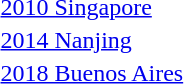<table>
<tr>
<td><a href='#'>2010 Singapore</a><br></td>
<td></td>
<td></td>
<td></td>
</tr>
<tr>
<td><a href='#'>2014 Nanjing</a><br></td>
<td></td>
<td></td>
<td></td>
</tr>
<tr>
<td><a href='#'>2018 Buenos Aires</a><br></td>
<td></td>
<td></td>
<td></td>
</tr>
<tr>
</tr>
</table>
